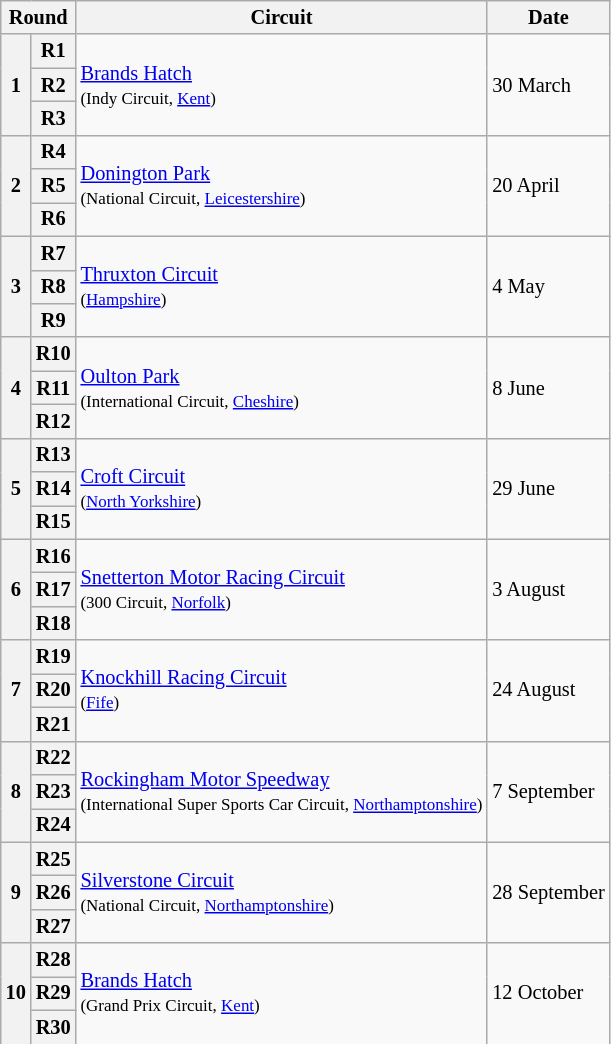<table class="wikitable" style="font-size: 85%">
<tr>
<th colspan=2>Round</th>
<th>Circuit</th>
<th>Date</th>
</tr>
<tr>
<th rowspan=3>1</th>
<th>R1</th>
<td rowspan=3><a href='#'>Brands Hatch</a><br><small>(Indy Circuit, <a href='#'>Kent</a>)</small></td>
<td rowspan=3>30 March</td>
</tr>
<tr>
<th>R2</th>
</tr>
<tr>
<th>R3</th>
</tr>
<tr>
<th rowspan=3>2</th>
<th>R4</th>
<td rowspan=3><a href='#'>Donington Park</a><br><small>(National Circuit, <a href='#'>Leicestershire</a>)</small></td>
<td rowspan=3>20 April</td>
</tr>
<tr>
<th>R5</th>
</tr>
<tr>
<th>R6</th>
</tr>
<tr>
<th rowspan=3>3</th>
<th>R7</th>
<td rowspan=3><a href='#'>Thruxton Circuit</a><br><small>(<a href='#'>Hampshire</a>)</small></td>
<td rowspan=3>4 May</td>
</tr>
<tr>
<th>R8</th>
</tr>
<tr>
<th>R9</th>
</tr>
<tr>
<th rowspan=3>4</th>
<th>R10</th>
<td rowspan=3><a href='#'>Oulton Park</a><br><small>(International Circuit, <a href='#'>Cheshire</a>)</small></td>
<td rowspan=3>8 June</td>
</tr>
<tr>
<th>R11</th>
</tr>
<tr>
<th>R12</th>
</tr>
<tr>
<th rowspan=3>5</th>
<th>R13</th>
<td rowspan=3><a href='#'>Croft Circuit</a><br><small>(<a href='#'>North Yorkshire</a>)</small></td>
<td rowspan=3>29 June</td>
</tr>
<tr>
<th>R14</th>
</tr>
<tr>
<th>R15</th>
</tr>
<tr>
<th rowspan=3>6</th>
<th>R16</th>
<td rowspan=3><a href='#'>Snetterton Motor Racing Circuit</a><br><small>(300 Circuit, <a href='#'>Norfolk</a>)</small></td>
<td rowspan=3>3 August</td>
</tr>
<tr>
<th>R17</th>
</tr>
<tr>
<th>R18</th>
</tr>
<tr>
<th rowspan=3>7</th>
<th>R19</th>
<td rowspan=3><a href='#'>Knockhill Racing Circuit</a><br><small>(<a href='#'>Fife</a>)</small></td>
<td rowspan=3>24 August</td>
</tr>
<tr>
<th>R20</th>
</tr>
<tr>
<th>R21</th>
</tr>
<tr>
<th rowspan=3>8</th>
<th>R22</th>
<td rowspan=3><a href='#'>Rockingham Motor Speedway</a><br><small>(International Super Sports Car Circuit, <a href='#'>Northamptonshire</a>)</small></td>
<td rowspan=3>7 September</td>
</tr>
<tr>
<th>R23</th>
</tr>
<tr>
<th>R24</th>
</tr>
<tr>
<th rowspan=3>9</th>
<th>R25</th>
<td rowspan=3><a href='#'>Silverstone Circuit</a><br><small>(National Circuit, <a href='#'>Northamptonshire</a>)</small></td>
<td rowspan=3>28 September</td>
</tr>
<tr>
<th>R26</th>
</tr>
<tr>
<th>R27</th>
</tr>
<tr>
<th rowspan=3>10</th>
<th>R28</th>
<td rowspan=3><a href='#'>Brands Hatch</a><br><small>(Grand Prix Circuit, <a href='#'>Kent</a>)</small></td>
<td rowspan=3>12 October</td>
</tr>
<tr>
<th>R29</th>
</tr>
<tr>
<th>R30</th>
</tr>
</table>
